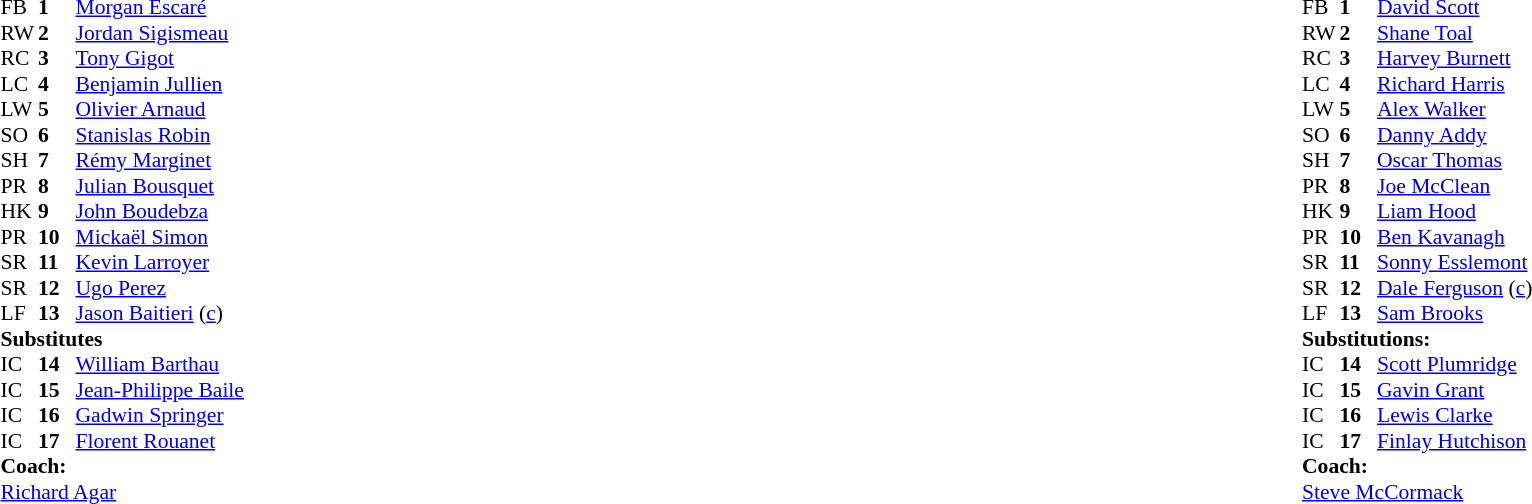<table width="100%">
<tr>
<td valign="top" width="50%"><br><table style="font-size: 90%" cellspacing="0" cellpadding="0">
<tr>
<th width="25"></th>
<th width="25"></th>
</tr>
<tr>
<td>FB</td>
<td><strong>1</strong></td>
<td><a href='#'>Morgan Escaré</a></td>
</tr>
<tr>
<td>RW</td>
<td><strong>2</strong></td>
<td><a href='#'>Jordan Sigismeau</a></td>
</tr>
<tr>
<td>RC</td>
<td><strong>3</strong></td>
<td><a href='#'>Tony Gigot</a></td>
</tr>
<tr>
<td>LC</td>
<td><strong>4</strong></td>
<td><a href='#'>Benjamin Jullien</a></td>
</tr>
<tr>
<td>LW</td>
<td><strong>5</strong></td>
<td><a href='#'>Olivier Arnaud</a></td>
</tr>
<tr>
<td>SO</td>
<td><strong>6</strong></td>
<td><a href='#'>Stanislas Robin</a></td>
</tr>
<tr>
<td>SH</td>
<td><strong>7</strong></td>
<td><a href='#'>Rémy Marginet</a></td>
</tr>
<tr>
<td>PR</td>
<td><strong>8</strong></td>
<td><a href='#'>Julian Bousquet</a></td>
</tr>
<tr>
<td>HK</td>
<td><strong>9</strong></td>
<td><a href='#'>John Boudebza</a></td>
</tr>
<tr>
<td>PR</td>
<td><strong>10</strong></td>
<td><a href='#'>Mickaël Simon</a></td>
</tr>
<tr>
<td>SR</td>
<td><strong>11</strong></td>
<td><a href='#'>Kevin Larroyer</a></td>
</tr>
<tr>
<td>SR</td>
<td><strong>12</strong></td>
<td><a href='#'>Ugo Perez</a></td>
</tr>
<tr>
<td>LF</td>
<td><strong>13</strong></td>
<td><a href='#'>Jason Baitieri</a> (<a href='#'>c</a>)</td>
</tr>
<tr>
<td colspan=3><strong>Substitutes</strong></td>
</tr>
<tr>
<td>IC</td>
<td><strong>14</strong></td>
<td><a href='#'>William Barthau</a></td>
</tr>
<tr>
<td>IC</td>
<td><strong>15</strong></td>
<td><a href='#'>Jean-Philippe Baile</a></td>
</tr>
<tr>
<td>IC</td>
<td><strong>16</strong></td>
<td><a href='#'>Gadwin Springer</a></td>
</tr>
<tr>
<td>IC</td>
<td><strong>17</strong></td>
<td><a href='#'>Florent Rouanet</a></td>
</tr>
<tr>
<td colspan=3><strong>Coach:</strong></td>
</tr>
<tr>
<td colspan="4"><a href='#'>Richard Agar</a></td>
</tr>
</table>
</td>
<td valign="top" width="50%"><br><table style="font-size: 90%" cellspacing="0" cellpadding="0" align="center">
<tr>
<th width="25"></th>
<th width="25"></th>
</tr>
<tr>
<td>FB</td>
<td><strong>1</strong></td>
<td><a href='#'>David Scott</a></td>
</tr>
<tr>
<td>RW</td>
<td><strong>2</strong></td>
<td><a href='#'>Shane Toal</a></td>
</tr>
<tr>
<td>RC</td>
<td><strong>3</strong></td>
<td><a href='#'>Harvey Burnett</a></td>
</tr>
<tr>
<td>LC</td>
<td><strong>4</strong></td>
<td><a href='#'>Richard Harris</a></td>
</tr>
<tr>
<td>LW</td>
<td><strong>5</strong></td>
<td><a href='#'>Alex Walker</a></td>
</tr>
<tr>
<td>SO</td>
<td><strong>6</strong></td>
<td><a href='#'>Danny Addy</a></td>
</tr>
<tr>
<td>SH</td>
<td><strong>7</strong></td>
<td><a href='#'>Oscar Thomas</a></td>
</tr>
<tr>
<td>PR</td>
<td><strong>8</strong></td>
<td><a href='#'>Joe McClean</a></td>
</tr>
<tr>
<td>HK</td>
<td><strong>9</strong></td>
<td><a href='#'>Liam Hood</a></td>
</tr>
<tr>
<td>PR</td>
<td><strong>10</strong></td>
<td><a href='#'>Ben Kavanagh</a></td>
</tr>
<tr>
<td>SR</td>
<td><strong>11</strong></td>
<td><a href='#'>Sonny Esslemont</a></td>
</tr>
<tr>
<td>SR</td>
<td><strong>12</strong></td>
<td><a href='#'>Dale Ferguson</a> (<a href='#'>c</a>)</td>
</tr>
<tr>
<td>LF</td>
<td><strong>13</strong></td>
<td><a href='#'>Sam Brooks</a></td>
</tr>
<tr>
<td colspan=3><strong>Substitutions:</strong></td>
</tr>
<tr>
<td>IC</td>
<td><strong>14</strong></td>
<td><a href='#'>Scott Plumridge</a></td>
</tr>
<tr>
<td>IC</td>
<td><strong>15</strong></td>
<td><a href='#'>Gavin Grant</a></td>
</tr>
<tr>
<td>IC</td>
<td><strong>16</strong></td>
<td><a href='#'>Lewis Clarke</a></td>
</tr>
<tr>
<td>IC</td>
<td><strong>17</strong></td>
<td><a href='#'>Finlay Hutchison</a></td>
</tr>
<tr>
<td colspan=3><strong>Coach:</strong></td>
</tr>
<tr>
<td colspan="4"><a href='#'>Steve McCormack</a></td>
</tr>
</table>
</td>
</tr>
</table>
